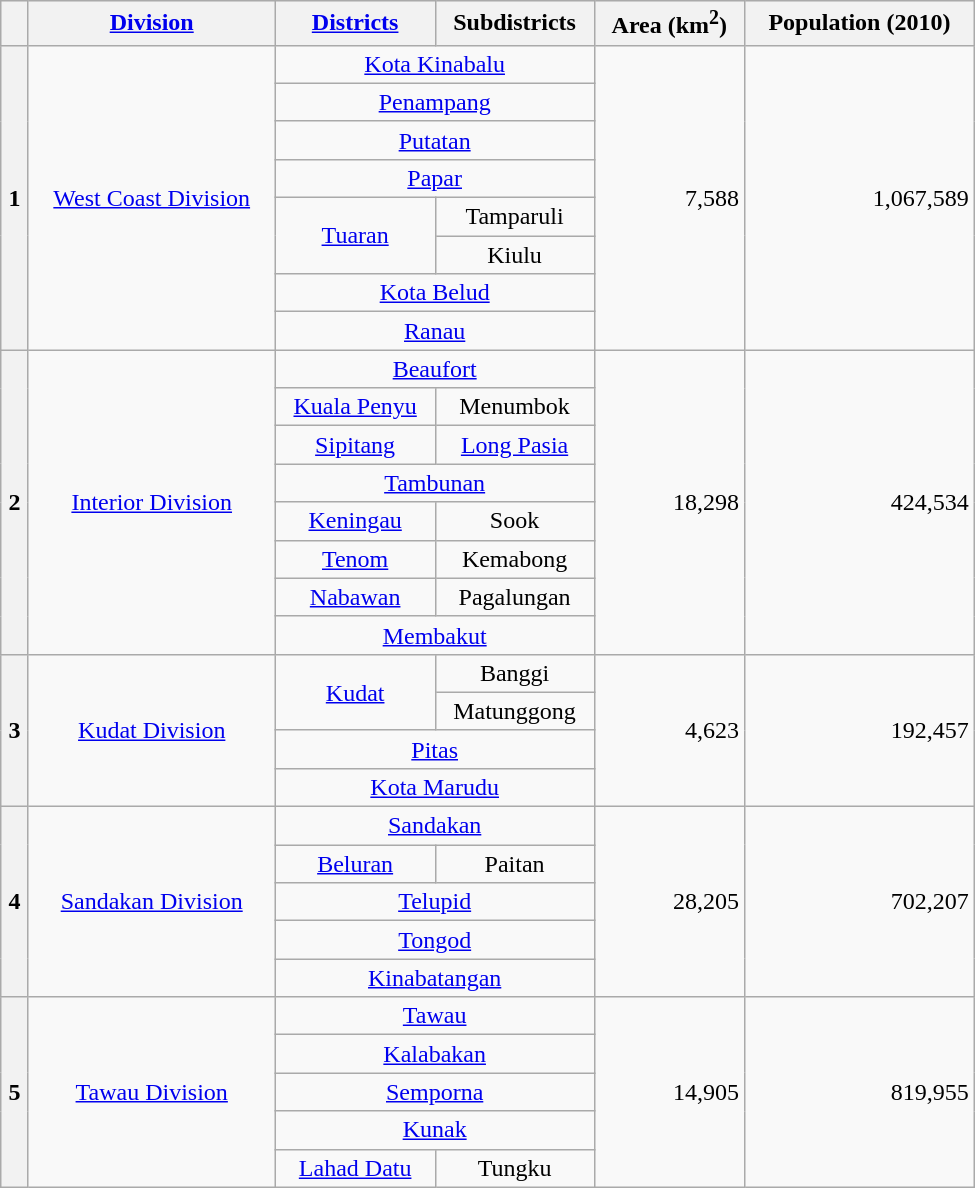<table class="wikitable sortable" style="text-align: left; width: 650px;">
<tr style="background:#efefef;">
<th></th>
<th><a href='#'>Division</a></th>
<th style="text-align:center;"><a href='#'>Districts</a></th>
<th>Subdistricts</th>
<th>Area (km<sup>2</sup>)</th>
<th>Population (2010)</th>
</tr>
<tr>
<th rowspan="8">1</th>
<td rowspan="8" style="text-align:center;"><a href='#'>West Coast Division</a></td>
<td colspan="2" style="text-align:center;"><a href='#'>Kota Kinabalu</a></td>
<td rowspan="8" style="text-align:right;">7,588</td>
<td rowspan="8" style="text-align:right;">1,067,589</td>
</tr>
<tr>
<td colspan="2" style="text-align:center;"><a href='#'>Penampang</a></td>
</tr>
<tr>
<td colspan="2" style="text-align:center;"><a href='#'>Putatan</a></td>
</tr>
<tr>
<td colspan="2" style="text-align:center;"><a href='#'>Papar</a></td>
</tr>
<tr>
<td rowspan="2" style="text-align:center;"><a href='#'>Tuaran</a></td>
<td style="text-align:center;">Tamparuli</td>
</tr>
<tr>
<td style="text-align:center;">Kiulu</td>
</tr>
<tr>
<td colspan="2" style="text-align:center;"><a href='#'>Kota Belud</a></td>
</tr>
<tr>
<td colspan="2" style="text-align:center;"><a href='#'>Ranau</a></td>
</tr>
<tr>
<th rowspan="8">2</th>
<td rowspan="8" style="text-align:center;"><a href='#'>Interior Division</a></td>
<td colspan="2" style="text-align:center;"><a href='#'>Beaufort</a></td>
<td rowspan="8" style="text-align:right;">18,298</td>
<td rowspan="8" style="text-align:right;">424,534</td>
</tr>
<tr>
<td style="text-align:center;"><a href='#'>Kuala Penyu</a></td>
<td style="text-align:center;">Menumbok</td>
</tr>
<tr>
<td style="text-align:center;"><a href='#'>Sipitang</a></td>
<td style="text-align:center;"><a href='#'>Long Pasia</a></td>
</tr>
<tr>
<td colspan="2" style="text-align:center;"><a href='#'>Tambunan</a></td>
</tr>
<tr>
<td style="text-align:center;"><a href='#'>Keningau</a></td>
<td style="text-align:center;">Sook</td>
</tr>
<tr>
<td style="text-align:center;"><a href='#'>Tenom</a></td>
<td style="text-align:center;">Kemabong</td>
</tr>
<tr>
<td style="text-align:center;"><a href='#'>Nabawan</a></td>
<td style="text-align:center;">Pagalungan</td>
</tr>
<tr>
<td colspan="2" style="text-align:center;"><a href='#'>Membakut</a></td>
</tr>
<tr>
<th rowspan="4">3</th>
<td rowspan="4" style="text-align:center;"><a href='#'>Kudat Division</a></td>
<td rowspan="2" style="text-align:center;"><a href='#'>Kudat</a></td>
<td style="text-align:center;">Banggi</td>
<td rowspan="4" style="text-align:right;">4,623</td>
<td rowspan="4" style="text-align:right;">192,457</td>
</tr>
<tr>
<td style="text-align:center;">Matunggong</td>
</tr>
<tr>
<td colspan="2" style="text-align:center;"><a href='#'>Pitas</a></td>
</tr>
<tr>
<td colspan="2" style="text-align:center;"><a href='#'>Kota Marudu</a></td>
</tr>
<tr>
<th rowspan="5">4</th>
<td rowspan="5" style="text-align:center;"><a href='#'>Sandakan Division</a></td>
<td colspan="2" style="text-align:center;"><a href='#'>Sandakan</a></td>
<td rowspan="5" style="text-align:right;">28,205</td>
<td rowspan="5" style="text-align:right;">702,207</td>
</tr>
<tr>
<td style="text-align:center;"><a href='#'>Beluran</a></td>
<td style="text-align:center;">Paitan</td>
</tr>
<tr>
<td colspan="2" style="text-align:center;"><a href='#'>Telupid</a></td>
</tr>
<tr>
<td colspan="2" style="text-align:center;"><a href='#'>Tongod</a></td>
</tr>
<tr>
<td colspan="2" style="text-align:center;"><a href='#'>Kinabatangan</a></td>
</tr>
<tr>
<th rowspan="5">5</th>
<td rowspan="5" style="text-align:center;"><a href='#'>Tawau Division</a></td>
<td colspan="2" style="text-align:center;"><a href='#'>Tawau</a></td>
<td rowspan="5" style="text-align:right;">14,905</td>
<td rowspan="5" style="text-align:right;">819,955</td>
</tr>
<tr>
<td colspan="2" style="text-align:center;"><a href='#'>Kalabakan</a></td>
</tr>
<tr>
<td colspan="2" style="text-align:center;"><a href='#'>Semporna</a></td>
</tr>
<tr>
<td colspan="2" style="text-align:center;"><a href='#'>Kunak</a></td>
</tr>
<tr>
<td style="text-align:center;"><a href='#'>Lahad Datu</a></td>
<td style="text-align:center;">Tungku</td>
</tr>
</table>
